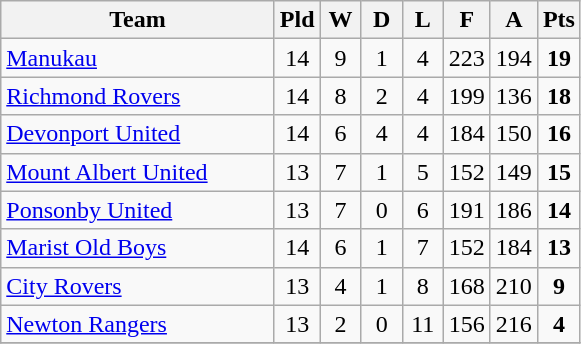<table class="wikitable" style="text-align:center;">
<tr>
<th width=175>Team</th>
<th width=20 abbr="Played">Pld</th>
<th width=20 abbr="Won">W</th>
<th width=20 abbr="Drawn">D</th>
<th width=20 abbr="Lost">L</th>
<th width=20 abbr="For">F</th>
<th width=20 abbr="Against">A</th>
<th width=20 abbr="Points">Pts</th>
</tr>
<tr>
<td style="text-align:left;"><a href='#'>Manukau</a></td>
<td>14</td>
<td>9</td>
<td>1</td>
<td>4</td>
<td>223</td>
<td>194</td>
<td><strong>19</strong></td>
</tr>
<tr>
<td style="text-align:left;"><a href='#'>Richmond Rovers</a></td>
<td>14</td>
<td>8</td>
<td>2</td>
<td>4</td>
<td>199</td>
<td>136</td>
<td><strong>18</strong></td>
</tr>
<tr>
<td style="text-align:left;"><a href='#'>Devonport United</a></td>
<td>14</td>
<td>6</td>
<td>4</td>
<td>4</td>
<td>184</td>
<td>150</td>
<td><strong>16</strong></td>
</tr>
<tr>
<td style="text-align:left;"><a href='#'>Mount Albert United</a></td>
<td>13</td>
<td>7</td>
<td>1</td>
<td>5</td>
<td>152</td>
<td>149</td>
<td><strong>15</strong></td>
</tr>
<tr>
<td style="text-align:left;"><a href='#'>Ponsonby United</a></td>
<td>13</td>
<td>7</td>
<td>0</td>
<td>6</td>
<td>191</td>
<td>186</td>
<td><strong>14</strong></td>
</tr>
<tr>
<td style="text-align:left;"><a href='#'>Marist Old Boys</a></td>
<td>14</td>
<td>6</td>
<td>1</td>
<td>7</td>
<td>152</td>
<td>184</td>
<td><strong>13</strong></td>
</tr>
<tr>
<td style="text-align:left;"><a href='#'>City Rovers</a></td>
<td>13</td>
<td>4</td>
<td>1</td>
<td>8</td>
<td>168</td>
<td>210</td>
<td><strong>9</strong></td>
</tr>
<tr>
<td style="text-align:left;"><a href='#'>Newton Rangers</a></td>
<td>13</td>
<td>2</td>
<td>0</td>
<td>11</td>
<td>156</td>
<td>216</td>
<td><strong>4</strong></td>
</tr>
<tr>
</tr>
</table>
